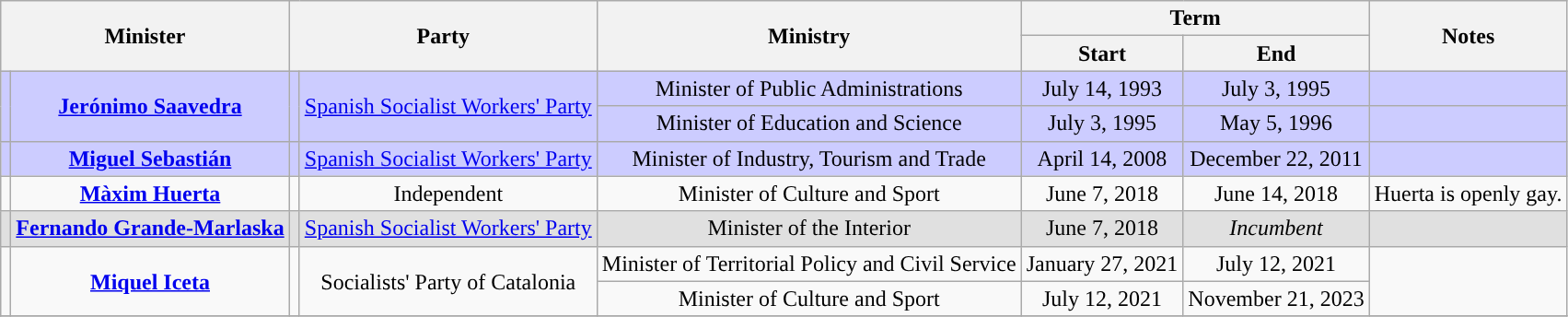<table class="wikitable sortable" style="text-align:center">
<tr>
<th colspan="2" rowspan="2">Minister</th>
<th colspan="2" rowspan="2">Party</th>
<th rowspan="2">Ministry</th>
<th colspan="2">Term</th>
<th rowspan="2">Notes</th>
</tr>
<tr>
<th>Start</th>
<th>End</th>
</tr>
<tr style="background:#CCF">
<td rowspan="2"></td>
<td rowspan="2"><strong><a href='#'>Jerónimo Saavedra</a></strong></td>
<td rowspan="2" style="background-color:"></td>
<td rowspan="2"><a href='#'>Spanish Socialist Workers' Party</a></td>
<td>Minister of Public Administrations</td>
<td>July 14, 1993</td>
<td>July 3, 1995</td>
<td></td>
</tr>
<tr style="background:#CCF">
<td>Minister of Education and Science</td>
<td>July 3, 1995</td>
<td>May 5, 1996</td>
<td></td>
</tr>
<tr style="background:#CCF">
<td></td>
<td><strong><a href='#'>Miguel Sebastián</a></strong></td>
<td style="background-color:"></td>
<td><a href='#'>Spanish Socialist Workers' Party</a></td>
<td>Minister of Industry, Tourism and Trade</td>
<td>April 14, 2008</td>
<td>December 22, 2011</td>
<td></td>
</tr>
<tr>
<td></td>
<td><strong><a href='#'>Màxim Huerta</a></strong></td>
<td style="background-color:"></td>
<td>Independent</td>
<td>Minister of Culture and Sport</td>
<td>June 7, 2018</td>
<td>June 14, 2018</td>
<td>Huerta is openly gay.</td>
</tr>
<tr style="background:#e0e0e0">
<td></td>
<td><strong><a href='#'>Fernando Grande-Marlaska</a></strong></td>
<td style="background-color:"></td>
<td><a href='#'>Spanish Socialist Workers' Party</a></td>
<td>Minister of the Interior</td>
<td>June 7, 2018</td>
<td><em>Incumbent</em></td>
<td></td>
</tr>
<tr>
<td rowspan="2"></td>
<td rowspan="2"><strong><a href='#'>Miquel Iceta</a></strong></td>
<td rowspan="2" style="background-color:"></td>
<td rowspan="2">Socialists' Party of Catalonia</td>
<td>Minister of Territorial Policy and Civil Service</td>
<td>January 27, 2021</td>
<td>July 12, 2021</td>
<td rowspan="2"></td>
</tr>
<tr>
<td>Minister of Culture and Sport</td>
<td>July 12, 2021</td>
<td>November 21, 2023</td>
</tr>
<tr>
</tr>
</table>
